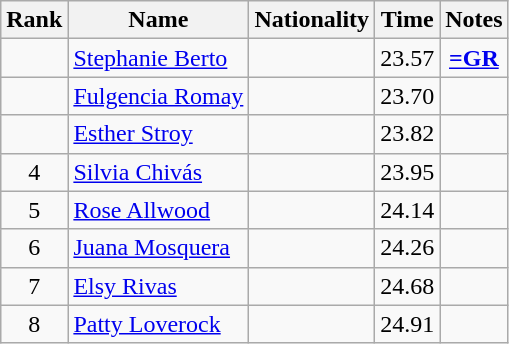<table class="wikitable sortable" style="text-align:center">
<tr>
<th>Rank</th>
<th>Name</th>
<th>Nationality</th>
<th>Time</th>
<th>Notes</th>
</tr>
<tr>
<td></td>
<td align=left><a href='#'>Stephanie Berto</a></td>
<td align=left></td>
<td>23.57</td>
<td><strong><a href='#'>=GR</a></strong></td>
</tr>
<tr>
<td></td>
<td align=left><a href='#'>Fulgencia Romay</a></td>
<td align=left></td>
<td>23.70</td>
<td></td>
</tr>
<tr>
<td></td>
<td align=left><a href='#'>Esther Stroy</a></td>
<td align=left></td>
<td>23.82</td>
<td></td>
</tr>
<tr>
<td>4</td>
<td align=left><a href='#'>Silvia Chivás</a></td>
<td align=left></td>
<td>23.95</td>
<td></td>
</tr>
<tr>
<td>5</td>
<td align=left><a href='#'>Rose Allwood</a></td>
<td align=left></td>
<td>24.14</td>
<td></td>
</tr>
<tr>
<td>6</td>
<td align=left><a href='#'>Juana Mosquera</a></td>
<td align=left></td>
<td>24.26</td>
<td></td>
</tr>
<tr>
<td>7</td>
<td align=left><a href='#'>Elsy Rivas</a></td>
<td align=left></td>
<td>24.68</td>
<td></td>
</tr>
<tr>
<td>8</td>
<td align=left><a href='#'>Patty Loverock</a></td>
<td align=left></td>
<td>24.91</td>
<td></td>
</tr>
</table>
